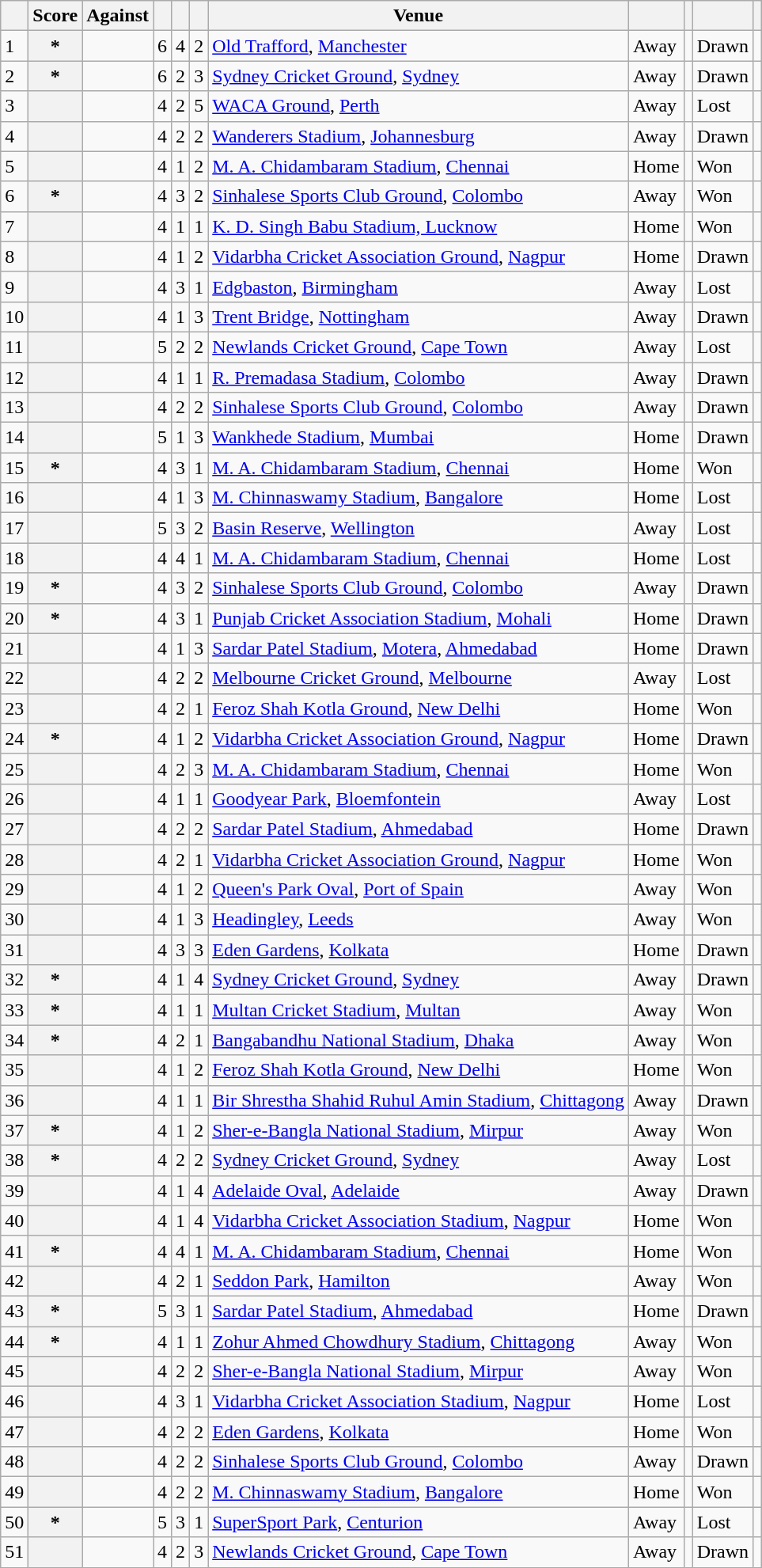<table class="wikitable plainrowheaders sortable">
<tr>
<th scope="col"></th>
<th scope="col">Score</th>
<th scope="col">Against</th>
<th scope="col"><a href='#'></a></th>
<th scope="col"><a href='#'></a></th>
<th scope="col"></th>
<th scope="col">Venue</th>
<th scope="col"></th>
<th scope="col"></th>
<th scope="col"></th>
<th scope="col" class="unsortable"></th>
</tr>
<tr>
<td>1</td>
<th scope="row">* </th>
<td></td>
<td>6</td>
<td>4</td>
<td>2</td>
<td><a href='#'>Old Trafford</a>, <a href='#'>Manchester</a></td>
<td>Away</td>
<td></td>
<td>Drawn</td>
<td></td>
</tr>
<tr>
<td>2</td>
<th scope="row">*</th>
<td></td>
<td>6</td>
<td>2</td>
<td>3</td>
<td><a href='#'>Sydney Cricket Ground</a>, <a href='#'>Sydney</a></td>
<td>Away</td>
<td></td>
<td>Drawn</td>
<td></td>
</tr>
<tr>
<td>3</td>
<th scope="row"></th>
<td></td>
<td>4</td>
<td>2</td>
<td>5</td>
<td><a href='#'>WACA Ground</a>, <a href='#'>Perth</a></td>
<td>Away</td>
<td></td>
<td>Lost</td>
<td></td>
</tr>
<tr>
<td>4</td>
<th scope="row"></th>
<td></td>
<td>4</td>
<td>2</td>
<td>2</td>
<td><a href='#'>Wanderers Stadium</a>, <a href='#'>Johannesburg</a></td>
<td>Away</td>
<td></td>
<td>Drawn</td>
<td></td>
</tr>
<tr>
<td>5</td>
<th scope="row"> </th>
<td></td>
<td>4</td>
<td>1</td>
<td>2</td>
<td><a href='#'>M. A. Chidambaram Stadium</a>, <a href='#'>Chennai</a></td>
<td>Home</td>
<td></td>
<td>Won</td>
<td></td>
</tr>
<tr>
<td>6</td>
<th scope="row">*</th>
<td></td>
<td>4</td>
<td>3</td>
<td>2</td>
<td><a href='#'>Sinhalese Sports Club Ground</a>, <a href='#'>Colombo</a></td>
<td>Away</td>
<td></td>
<td>Won</td>
<td></td>
</tr>
<tr>
<td>7</td>
<th scope="row"></th>
<td></td>
<td>4</td>
<td>1</td>
<td>1</td>
<td><a href='#'>K. D. Singh Babu Stadium, Lucknow</a></td>
<td>Home</td>
<td></td>
<td>Won</td>
<td></td>
</tr>
<tr>
<td>8</td>
<th scope="row"></th>
<td></td>
<td>4</td>
<td>1</td>
<td>2</td>
<td><a href='#'>Vidarbha Cricket Association Ground</a>, <a href='#'>Nagpur</a></td>
<td>Home</td>
<td></td>
<td>Drawn</td>
<td></td>
</tr>
<tr>
<td>9</td>
<th scope="row"></th>
<td></td>
<td>4</td>
<td>3</td>
<td>1</td>
<td><a href='#'>Edgbaston</a>, <a href='#'>Birmingham</a></td>
<td>Away</td>
<td></td>
<td>Lost</td>
<td></td>
</tr>
<tr>
<td>10</td>
<th scope="row"></th>
<td></td>
<td>4</td>
<td>1</td>
<td>3</td>
<td><a href='#'>Trent Bridge</a>, <a href='#'>Nottingham</a></td>
<td>Away</td>
<td></td>
<td>Drawn</td>
<td></td>
</tr>
<tr>
<td>11</td>
<th scope="row"> </th>
<td></td>
<td>5</td>
<td>2</td>
<td>2</td>
<td><a href='#'>Newlands Cricket Ground</a>, <a href='#'>Cape Town</a></td>
<td>Away</td>
<td></td>
<td>Lost</td>
<td></td>
</tr>
<tr>
<td>12</td>
<th scope="row"> </th>
<td></td>
<td>4</td>
<td>1</td>
<td>1</td>
<td><a href='#'>R. Premadasa Stadium</a>, <a href='#'>Colombo</a></td>
<td>Away</td>
<td></td>
<td>Drawn</td>
<td></td>
</tr>
<tr>
<td>13</td>
<th scope="row"> </th>
<td></td>
<td>4</td>
<td>2</td>
<td>2</td>
<td><a href='#'>Sinhalese Sports Club Ground</a>, <a href='#'>Colombo</a></td>
<td>Away</td>
<td></td>
<td>Drawn</td>
<td></td>
</tr>
<tr>
<td>14</td>
<th scope="row"> </th>
<td></td>
<td>5</td>
<td>1</td>
<td>3</td>
<td><a href='#'>Wankhede Stadium</a>, <a href='#'>Mumbai</a></td>
<td>Home</td>
<td></td>
<td>Drawn</td>
<td></td>
</tr>
<tr>
<td>15</td>
<th scope="row">* </th>
<td></td>
<td>4</td>
<td>3</td>
<td>1</td>
<td><a href='#'>M. A. Chidambaram Stadium</a>, <a href='#'>Chennai</a></td>
<td>Home</td>
<td></td>
<td>Won</td>
<td></td>
</tr>
<tr>
<td>16</td>
<th scope="row"></th>
<td></td>
<td>4</td>
<td>1</td>
<td>3</td>
<td><a href='#'>M. Chinnaswamy Stadium</a>, <a href='#'>Bangalore</a></td>
<td>Home</td>
<td></td>
<td>Lost</td>
<td></td>
</tr>
<tr>
<td>17</td>
<th scope="row"></th>
<td></td>
<td>5</td>
<td>3</td>
<td>2</td>
<td><a href='#'>Basin Reserve</a>, <a href='#'>Wellington</a></td>
<td>Away</td>
<td></td>
<td>Lost</td>
<td></td>
</tr>
<tr>
<td>18</td>
<th scope="row"> </th>
<td></td>
<td>4</td>
<td>4</td>
<td>1</td>
<td><a href='#'>M. A. Chidambaram Stadium</a>, <a href='#'>Chennai</a></td>
<td>Home</td>
<td></td>
<td>Lost</td>
<td></td>
</tr>
<tr>
<td>19</td>
<th scope="row">*</th>
<td></td>
<td>4</td>
<td>3</td>
<td>2</td>
<td><a href='#'>Sinhalese Sports Club Ground</a>, <a href='#'>Colombo</a></td>
<td>Away</td>
<td></td>
<td>Drawn</td>
<td></td>
</tr>
<tr>
<td>20</td>
<th scope="row">* </th>
<td></td>
<td>4</td>
<td>3</td>
<td>1</td>
<td><a href='#'>Punjab Cricket Association Stadium</a>, <a href='#'>Mohali</a></td>
<td>Home</td>
<td></td>
<td>Drawn</td>
<td></td>
</tr>
<tr>
<td>21</td>
<th scope="row">  </th>
<td></td>
<td>4</td>
<td>1</td>
<td>3</td>
<td><a href='#'>Sardar Patel Stadium</a>, <a href='#'>Motera</a>, <a href='#'>Ahmedabad</a></td>
<td>Home</td>
<td></td>
<td>Drawn</td>
<td></td>
</tr>
<tr>
<td>22</td>
<th scope="row">  </th>
<td></td>
<td>4</td>
<td>2</td>
<td>2</td>
<td><a href='#'>Melbourne Cricket Ground</a>, <a href='#'>Melbourne</a></td>
<td>Away</td>
<td></td>
<td>Lost</td>
<td></td>
</tr>
<tr>
<td>23</td>
<th scope="row"></th>
<td></td>
<td>4</td>
<td>2</td>
<td>1</td>
<td><a href='#'>Feroz Shah Kotla Ground</a>, <a href='#'>New Delhi</a></td>
<td>Home</td>
<td></td>
<td>Won</td>
<td></td>
</tr>
<tr>
<td>24</td>
<th scope="row">*</th>
<td></td>
<td>4</td>
<td>1</td>
<td>2</td>
<td><a href='#'>Vidarbha Cricket Association Ground</a>, <a href='#'>Nagpur</a></td>
<td>Home</td>
<td></td>
<td>Drawn</td>
<td></td>
</tr>
<tr>
<td>25</td>
<th scope="row"></th>
<td></td>
<td>4</td>
<td>2</td>
<td>3</td>
<td><a href='#'>M. A. Chidambaram Stadium</a>, <a href='#'>Chennai</a></td>
<td>Home</td>
<td></td>
<td>Won</td>
<td></td>
</tr>
<tr>
<td>26</td>
<th scope="row"></th>
<td></td>
<td>4</td>
<td>1</td>
<td>1</td>
<td><a href='#'>Goodyear Park</a>, <a href='#'>Bloemfontein</a></td>
<td>Away</td>
<td></td>
<td>Lost</td>
<td></td>
</tr>
<tr>
<td>27</td>
<th scope="row"></th>
<td></td>
<td>4</td>
<td>2</td>
<td>2</td>
<td><a href='#'>Sardar Patel Stadium</a>, <a href='#'>Ahmedabad</a></td>
<td>Home</td>
<td></td>
<td>Drawn</td>
<td></td>
</tr>
<tr>
<td>28</td>
<th scope="row"></th>
<td></td>
<td>4</td>
<td>2</td>
<td>1</td>
<td><a href='#'>Vidarbha Cricket Association Ground</a>, <a href='#'>Nagpur</a></td>
<td>Home</td>
<td></td>
<td>Won</td>
<td></td>
</tr>
<tr>
<td>29</td>
<th scope="row"></th>
<td></td>
<td>4</td>
<td>1</td>
<td>2</td>
<td><a href='#'>Queen's Park Oval</a>, <a href='#'>Port of Spain</a></td>
<td>Away</td>
<td></td>
<td>Won</td>
<td></td>
</tr>
<tr>
<td>30</td>
<th scope="row"></th>
<td></td>
<td>4</td>
<td>1</td>
<td>3</td>
<td><a href='#'>Headingley</a>, <a href='#'>Leeds</a></td>
<td>Away</td>
<td></td>
<td>Won</td>
<td></td>
</tr>
<tr>
<td>31</td>
<th scope="row"> </th>
<td></td>
<td>4</td>
<td>3</td>
<td>3</td>
<td><a href='#'>Eden Gardens</a>, <a href='#'>Kolkata</a></td>
<td>Home</td>
<td></td>
<td>Drawn</td>
<td></td>
</tr>
<tr>
<td>32</td>
<th scope="row">* </th>
<td></td>
<td>4</td>
<td>1</td>
<td>4</td>
<td><a href='#'>Sydney Cricket Ground</a>, <a href='#'>Sydney</a></td>
<td>Away</td>
<td></td>
<td>Drawn</td>
<td></td>
</tr>
<tr>
<td>33</td>
<th scope="row">*</th>
<td></td>
<td>4</td>
<td>1</td>
<td>1</td>
<td><a href='#'>Multan Cricket Stadium</a>, <a href='#'>Multan</a></td>
<td>Away</td>
<td></td>
<td>Won</td>
<td></td>
</tr>
<tr>
<td>34</td>
<th scope="row">*</th>
<td></td>
<td>4</td>
<td>2</td>
<td>1</td>
<td><a href='#'>Bangabandhu National Stadium</a>, <a href='#'>Dhaka</a></td>
<td>Away</td>
<td></td>
<td>Won</td>
<td></td>
</tr>
<tr>
<td>35</td>
<th scope="row"></th>
<td></td>
<td>4</td>
<td>1</td>
<td>2</td>
<td><a href='#'>Feroz Shah Kotla Ground</a>, <a href='#'>New Delhi</a></td>
<td>Home</td>
<td></td>
<td>Won</td>
<td></td>
</tr>
<tr>
<td>36</td>
<th scope="row"></th>
<td></td>
<td>4</td>
<td>1</td>
<td>1</td>
<td><a href='#'>Bir Shrestha Shahid Ruhul Amin Stadium</a>, <a href='#'>Chittagong</a></td>
<td>Away</td>
<td></td>
<td>Drawn</td>
<td></td>
</tr>
<tr>
<td>37</td>
<th scope="row">*</th>
<td></td>
<td>4</td>
<td>1</td>
<td>2</td>
<td><a href='#'>Sher-e-Bangla National Stadium</a>, <a href='#'>Mirpur</a></td>
<td>Away</td>
<td></td>
<td>Won</td>
<td></td>
</tr>
<tr>
<td>38</td>
<th scope="row">*</th>
<td></td>
<td>4</td>
<td>2</td>
<td>2</td>
<td><a href='#'>Sydney Cricket Ground</a>, <a href='#'>Sydney</a></td>
<td>Away</td>
<td></td>
<td>Lost</td>
<td></td>
</tr>
<tr>
<td>39</td>
<th scope="row"> </th>
<td></td>
<td>4</td>
<td>1</td>
<td>4</td>
<td><a href='#'>Adelaide Oval</a>, <a href='#'>Adelaide</a></td>
<td>Away</td>
<td></td>
<td>Drawn</td>
<td></td>
</tr>
<tr>
<td>40</td>
<th scope="row"></th>
<td></td>
<td>4</td>
<td>1</td>
<td>4</td>
<td><a href='#'>Vidarbha Cricket Association Stadium</a>, <a href='#'>Nagpur</a></td>
<td>Home</td>
<td></td>
<td>Won</td>
<td></td>
</tr>
<tr>
<td>41</td>
<th scope="row">*</th>
<td></td>
<td>4</td>
<td>4</td>
<td>1</td>
<td><a href='#'>M. A. Chidambaram Stadium</a>, <a href='#'>Chennai</a></td>
<td>Home</td>
<td></td>
<td>Won</td>
<td></td>
</tr>
<tr>
<td>42</td>
<th scope="row"> </th>
<td></td>
<td>4</td>
<td>2</td>
<td>1</td>
<td><a href='#'>Seddon Park</a>, <a href='#'>Hamilton</a></td>
<td>Away</td>
<td></td>
<td>Won</td>
<td></td>
</tr>
<tr>
<td>43</td>
<th scope="row">*</th>
<td></td>
<td>5</td>
<td>3</td>
<td>1</td>
<td><a href='#'>Sardar Patel Stadium</a>, <a href='#'>Ahmedabad</a></td>
<td>Home</td>
<td></td>
<td>Drawn</td>
<td></td>
</tr>
<tr>
<td>44</td>
<th scope="row">* </th>
<td></td>
<td>4</td>
<td>1</td>
<td>1</td>
<td><a href='#'>Zohur Ahmed Chowdhury Stadium</a>, <a href='#'>Chittagong</a></td>
<td>Away</td>
<td></td>
<td>Won</td>
<td></td>
</tr>
<tr>
<td>45</td>
<th scope="row"></th>
<td></td>
<td>4</td>
<td>2</td>
<td>2</td>
<td><a href='#'>Sher-e-Bangla National Stadium</a>, <a href='#'>Mirpur</a></td>
<td>Away</td>
<td></td>
<td>Won</td>
<td></td>
</tr>
<tr>
<td>46</td>
<th scope="row"></th>
<td></td>
<td>4</td>
<td>3</td>
<td>1</td>
<td><a href='#'>Vidarbha Cricket Association Stadium</a>, <a href='#'>Nagpur</a></td>
<td>Home</td>
<td></td>
<td>Lost</td>
<td></td>
</tr>
<tr>
<td>47</td>
<th scope="row"></th>
<td></td>
<td>4</td>
<td>2</td>
<td>2</td>
<td><a href='#'>Eden Gardens</a>, <a href='#'>Kolkata</a></td>
<td>Home</td>
<td></td>
<td>Won</td>
<td></td>
</tr>
<tr>
<td>48</td>
<th scope="row"></th>
<td></td>
<td>4</td>
<td>2</td>
<td>2</td>
<td><a href='#'>Sinhalese Sports Club Ground</a>, <a href='#'>Colombo</a></td>
<td>Away</td>
<td></td>
<td>Drawn</td>
<td></td>
</tr>
<tr>
<td>49</td>
<th scope="row"> </th>
<td></td>
<td>4</td>
<td>2</td>
<td>2</td>
<td><a href='#'>M. Chinnaswamy Stadium</a>, <a href='#'>Bangalore</a></td>
<td>Home</td>
<td></td>
<td>Won</td>
<td></td>
</tr>
<tr>
<td>50</td>
<th scope="row">*</th>
<td></td>
<td>5</td>
<td>3</td>
<td>1</td>
<td><a href='#'>SuperSport Park</a>, <a href='#'>Centurion</a></td>
<td>Away</td>
<td></td>
<td>Lost</td>
<td></td>
</tr>
<tr>
<td>51</td>
<th scope="row"></th>
<td></td>
<td>4</td>
<td>2</td>
<td>3</td>
<td><a href='#'>Newlands Cricket Ground</a>, <a href='#'>Cape Town</a></td>
<td>Away</td>
<td></td>
<td>Drawn</td>
<td></td>
</tr>
</table>
